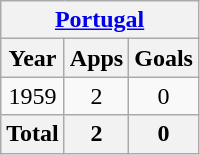<table class="wikitable" style="text-align:center">
<tr>
<th colspan=3><a href='#'>Portugal</a></th>
</tr>
<tr>
<th>Year</th>
<th>Apps</th>
<th>Goals</th>
</tr>
<tr>
<td>1959</td>
<td>2</td>
<td>0</td>
</tr>
<tr>
<th>Total</th>
<th>2</th>
<th>0</th>
</tr>
</table>
